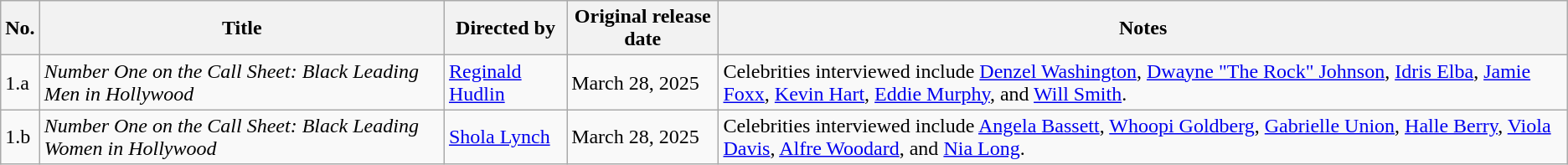<table class="wikitable">
<tr>
<th>No.</th>
<th>Title</th>
<th>Directed by</th>
<th>Original release date</th>
<th>Notes</th>
</tr>
<tr>
<td>1.a</td>
<td><em>Number One on the Call Sheet: Black Leading Men in Hollywood</em></td>
<td><a href='#'>Reginald Hudlin</a></td>
<td>March 28, 2025</td>
<td>Celebrities interviewed include <a href='#'>Denzel Washington</a>, <a href='#'>Dwayne "The Rock" Johnson</a>, <a href='#'>Idris Elba</a>, <a href='#'>Jamie Foxx</a>, <a href='#'>Kevin Hart</a>, <a href='#'>Eddie Murphy</a>, and <a href='#'>Will Smith</a>.</td>
</tr>
<tr>
<td>1.b</td>
<td><em>Number One on the Call Sheet: Black Leading Women in Hollywood</em></td>
<td><a href='#'>Shola Lynch</a></td>
<td>March 28, 2025</td>
<td>Celebrities interviewed include <a href='#'>Angela Bassett</a>, <a href='#'>Whoopi Goldberg</a>, <a href='#'>Gabrielle Union</a>, <a href='#'>Halle Berry</a>, <a href='#'>Viola Davis</a>, <a href='#'>Alfre Woodard</a>, and <a href='#'>Nia Long</a>.</td>
</tr>
</table>
